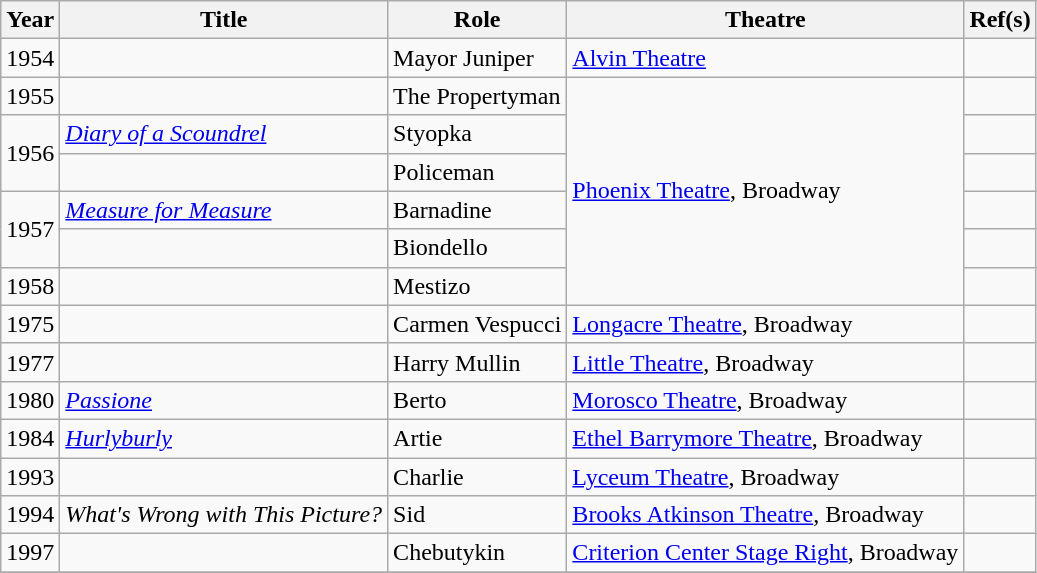<table class="wikitable plainrowheaders sortable">
<tr>
<th scope="col">Year</th>
<th scope="col">Title</th>
<th scope="col" class="unsortable">Role</th>
<th scope="col">Theatre</th>
<th scope="col" class="unsortable">Ref(s)</th>
</tr>
<tr>
<td>1954</td>
<td><em></em></td>
<td>Mayor Juniper</td>
<td><a href='#'>Alvin Theatre</a></td>
<td style="text-align:center;"></td>
</tr>
<tr>
<td>1955</td>
<td><em></em></td>
<td>The Propertyman</td>
<td rowspan=6><a href='#'>Phoenix Theatre</a>, Broadway</td>
<td style="text-align:center;"></td>
</tr>
<tr>
<td rowspan="2">1956</td>
<td><em><a href='#'>Diary of a Scoundrel</a></em></td>
<td>Styopka</td>
<td style="text-align:center;"></td>
</tr>
<tr>
<td><em></em></td>
<td>Policeman</td>
<td style="text-align:center;"></td>
</tr>
<tr>
<td rowspan="2">1957</td>
<td><em><a href='#'>Measure for Measure</a></em></td>
<td>Barnadine</td>
<td style="text-align:center;"></td>
</tr>
<tr>
<td><em></em></td>
<td>Biondello</td>
<td style="text-align:center;"></td>
</tr>
<tr>
<td>1958</td>
<td><em></em></td>
<td>Mestizo</td>
<td style="text-align:center;"></td>
</tr>
<tr>
<td>1975</td>
<td><em></em></td>
<td>Carmen Vespucci</td>
<td><a href='#'>Longacre Theatre</a>, Broadway</td>
<td style="text-align:center;"></td>
</tr>
<tr>
<td>1977</td>
<td><em></em></td>
<td>Harry Mullin</td>
<td><a href='#'>Little Theatre</a>, Broadway</td>
<td style="text-align:center;"></td>
</tr>
<tr>
<td>1980</td>
<td><em><a href='#'>Passione</a></em></td>
<td>Berto</td>
<td><a href='#'>Morosco Theatre</a>, Broadway</td>
<td style="text-align:center;"></td>
</tr>
<tr>
<td>1984</td>
<td><em><a href='#'>Hurlyburly</a></em></td>
<td>Artie</td>
<td><a href='#'>Ethel Barrymore Theatre</a>, Broadway</td>
<td style="text-align:center;"></td>
</tr>
<tr>
<td>1993</td>
<td><em></em></td>
<td>Charlie</td>
<td><a href='#'>Lyceum Theatre</a>, Broadway</td>
<td style="text-align:center;"></td>
</tr>
<tr>
<td>1994</td>
<td><em>What's Wrong with This Picture?</em></td>
<td>Sid</td>
<td><a href='#'>Brooks Atkinson Theatre</a>, Broadway</td>
<td style="text-align:center;"></td>
</tr>
<tr>
<td>1997</td>
<td><em></em></td>
<td>Chebutykin</td>
<td><a href='#'>Criterion Center Stage Right</a>, Broadway</td>
<td style="text-align:center;"></td>
</tr>
<tr>
</tr>
</table>
